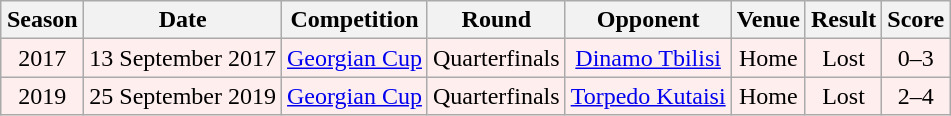<table class="wikitable " style="text-align: center;">
<tr>
<th style="width: 3em;">Season</th>
<th>Date</th>
<th>Competition</th>
<th>Round</th>
<th>Opponent</th>
<th>Venue</th>
<th>Result</th>
<th>Score</th>
</tr>
<tr bgcolor = "#FFEEEE">
<td>2017</td>
<td>13 September 2017</td>
<td><a href='#'>Georgian Cup</a></td>
<td>Quarterfinals</td>
<td><a href='#'>Dinamo Tbilisi</a></td>
<td>Home</td>
<td>Lost</td>
<td>0–3</td>
</tr>
<tr bgcolor = "#FFEEEE">
<td>2019</td>
<td>25 September 2019</td>
<td><a href='#'>Georgian Cup</a></td>
<td>Quarterfinals</td>
<td><a href='#'>Torpedo Kutaisi</a></td>
<td>Home</td>
<td>Lost</td>
<td>2–4</td>
</tr>
</table>
